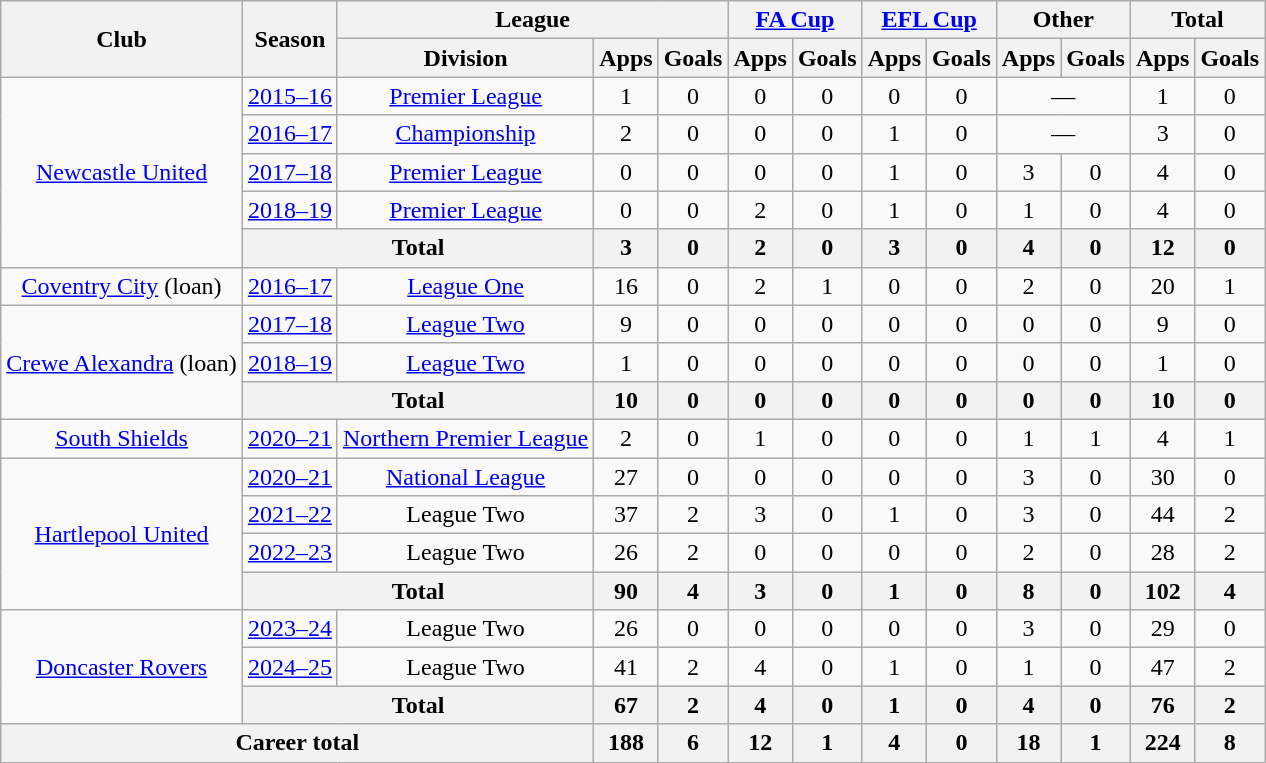<table class="wikitable" style="text-align: center;">
<tr>
<th rowspan=2>Club</th>
<th rowspan=2>Season</th>
<th colspan=3>League</th>
<th colspan=2><a href='#'>FA Cup</a></th>
<th colspan=2><a href='#'>EFL Cup</a></th>
<th colspan=2>Other</th>
<th colspan=2>Total</th>
</tr>
<tr>
<th>Division</th>
<th>Apps</th>
<th>Goals</th>
<th>Apps</th>
<th>Goals</th>
<th>Apps</th>
<th>Goals</th>
<th>Apps</th>
<th>Goals</th>
<th>Apps</th>
<th>Goals</th>
</tr>
<tr>
<td rowspan=5><a href='#'>Newcastle United</a></td>
<td><a href='#'>2015–16</a></td>
<td><a href='#'>Premier League</a></td>
<td>1</td>
<td>0</td>
<td>0</td>
<td>0</td>
<td>0</td>
<td>0</td>
<td colspan="2">—</td>
<td>1</td>
<td>0</td>
</tr>
<tr>
<td><a href='#'>2016–17</a></td>
<td><a href='#'>Championship</a></td>
<td>2</td>
<td>0</td>
<td>0</td>
<td>0</td>
<td>1</td>
<td>0</td>
<td colspan="2">—</td>
<td>3</td>
<td>0</td>
</tr>
<tr>
<td><a href='#'>2017–18</a></td>
<td><a href='#'>Premier League</a></td>
<td>0</td>
<td>0</td>
<td>0</td>
<td>0</td>
<td>1</td>
<td>0</td>
<td>3</td>
<td>0</td>
<td>4</td>
<td>0</td>
</tr>
<tr>
<td><a href='#'>2018–19</a></td>
<td><a href='#'>Premier League</a></td>
<td>0</td>
<td>0</td>
<td>2</td>
<td>0</td>
<td>1</td>
<td>0</td>
<td>1</td>
<td>0</td>
<td>4</td>
<td>0</td>
</tr>
<tr>
<th colspan=2>Total</th>
<th>3</th>
<th>0</th>
<th>2</th>
<th>0</th>
<th>3</th>
<th>0</th>
<th>4</th>
<th>0</th>
<th>12</th>
<th>0</th>
</tr>
<tr>
<td><a href='#'>Coventry City</a> (loan)</td>
<td><a href='#'>2016–17</a></td>
<td><a href='#'>League One</a></td>
<td>16</td>
<td>0</td>
<td>2</td>
<td>1</td>
<td>0</td>
<td>0</td>
<td>2</td>
<td>0</td>
<td>20</td>
<td>1</td>
</tr>
<tr>
<td rowspan=3><a href='#'>Crewe Alexandra</a> (loan)</td>
<td><a href='#'>2017–18</a></td>
<td><a href='#'>League Two</a></td>
<td>9</td>
<td>0</td>
<td>0</td>
<td>0</td>
<td>0</td>
<td>0</td>
<td>0</td>
<td>0</td>
<td>9</td>
<td>0</td>
</tr>
<tr>
<td><a href='#'>2018–19</a></td>
<td><a href='#'>League Two</a></td>
<td>1</td>
<td>0</td>
<td>0</td>
<td>0</td>
<td>0</td>
<td>0</td>
<td>0</td>
<td>0</td>
<td>1</td>
<td>0</td>
</tr>
<tr>
<th colspan=2>Total</th>
<th>10</th>
<th>0</th>
<th>0</th>
<th>0</th>
<th>0</th>
<th>0</th>
<th>0</th>
<th>0</th>
<th>10</th>
<th>0</th>
</tr>
<tr>
<td><a href='#'>South Shields</a></td>
<td><a href='#'>2020–21</a></td>
<td><a href='#'>Northern Premier League</a></td>
<td>2</td>
<td>0</td>
<td>1</td>
<td>0</td>
<td>0</td>
<td>0</td>
<td>1</td>
<td>1</td>
<td>4</td>
<td>1</td>
</tr>
<tr>
<td rowspan=4><a href='#'>Hartlepool United</a></td>
<td><a href='#'>2020–21</a></td>
<td><a href='#'>National League</a></td>
<td>27</td>
<td>0</td>
<td>0</td>
<td>0</td>
<td>0</td>
<td>0</td>
<td>3</td>
<td>0</td>
<td>30</td>
<td>0</td>
</tr>
<tr>
<td><a href='#'>2021–22</a></td>
<td>League Two</td>
<td>37</td>
<td>2</td>
<td>3</td>
<td>0</td>
<td>1</td>
<td>0</td>
<td>3</td>
<td>0</td>
<td>44</td>
<td>2</td>
</tr>
<tr>
<td><a href='#'>2022–23</a></td>
<td>League Two</td>
<td>26</td>
<td>2</td>
<td>0</td>
<td>0</td>
<td>0</td>
<td>0</td>
<td>2</td>
<td>0</td>
<td>28</td>
<td>2</td>
</tr>
<tr>
<th colspan=2>Total</th>
<th>90</th>
<th>4</th>
<th>3</th>
<th>0</th>
<th>1</th>
<th>0</th>
<th>8</th>
<th>0</th>
<th>102</th>
<th>4</th>
</tr>
<tr>
<td rowspan="3"><a href='#'>Doncaster Rovers</a></td>
<td><a href='#'>2023–24</a></td>
<td>League Two</td>
<td>26</td>
<td>0</td>
<td>0</td>
<td>0</td>
<td>0</td>
<td>0</td>
<td>3</td>
<td>0</td>
<td>29</td>
<td>0</td>
</tr>
<tr>
<td><a href='#'>2024–25</a></td>
<td>League Two</td>
<td>41</td>
<td>2</td>
<td>4</td>
<td>0</td>
<td>1</td>
<td>0</td>
<td>1</td>
<td>0</td>
<td>47</td>
<td>2</td>
</tr>
<tr>
<th colspan=2>Total</th>
<th>67</th>
<th>2</th>
<th>4</th>
<th>0</th>
<th>1</th>
<th>0</th>
<th>4</th>
<th>0</th>
<th>76</th>
<th>2</th>
</tr>
<tr>
<th colspan="3">Career total</th>
<th>188</th>
<th>6</th>
<th>12</th>
<th>1</th>
<th>4</th>
<th>0</th>
<th>18</th>
<th>1</th>
<th>224</th>
<th>8</th>
</tr>
</table>
